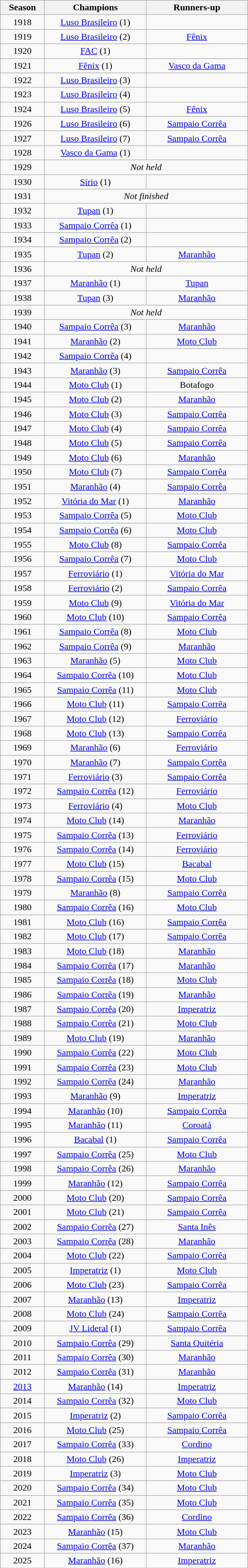<table class="wikitable" style="text-align:center; margin-left:1em;">
<tr>
<th style="width:70px">Season</th>
<th style="width:170px">Champions</th>
<th style="width:170px">Runners-up</th>
</tr>
<tr>
<td>1918</td>
<td><a href='#'>Luso Brasileiro</a> (1)</td>
<td></td>
</tr>
<tr>
<td>1919</td>
<td><a href='#'>Luso Brasileiro</a> (2)</td>
<td><a href='#'>Fênix</a></td>
</tr>
<tr>
<td>1920</td>
<td><a href='#'>FAC</a> (1)</td>
<td></td>
</tr>
<tr>
<td>1921</td>
<td><a href='#'>Fênix</a> (1)</td>
<td><a href='#'>Vasco da Gama</a></td>
</tr>
<tr>
<td>1922</td>
<td><a href='#'>Luso Brasileiro</a> (3)</td>
<td></td>
</tr>
<tr>
<td>1923</td>
<td><a href='#'>Luso Brasileiro</a> (4)</td>
<td></td>
</tr>
<tr>
<td>1924</td>
<td><a href='#'>Luso Brasileiro</a> (5)</td>
<td><a href='#'>Fênix</a></td>
</tr>
<tr>
<td>1926</td>
<td><a href='#'>Luso Brasileiro</a> (6)</td>
<td><a href='#'>Sampaio Corrêa</a></td>
</tr>
<tr>
<td>1927</td>
<td><a href='#'>Luso Brasileiro</a> (7)</td>
<td><a href='#'>Sampaio Corrêa</a></td>
</tr>
<tr>
<td>1928</td>
<td><a href='#'>Vasco da Gama</a> (1)</td>
<td></td>
</tr>
<tr>
<td>1929</td>
<td colspan=2><em>Not held</em></td>
</tr>
<tr>
<td>1930</td>
<td><a href='#'>Sírio</a> (1)</td>
<td></td>
</tr>
<tr>
<td>1931</td>
<td colspan=2><em>Not finished</em></td>
</tr>
<tr>
<td>1932</td>
<td><a href='#'>Tupan</a> (1)</td>
<td></td>
</tr>
<tr>
<td>1933</td>
<td><a href='#'>Sampaio Corrêa</a> (1)</td>
<td></td>
</tr>
<tr>
<td>1934</td>
<td><a href='#'>Sampaio Corrêa</a> (2)</td>
<td></td>
</tr>
<tr>
<td>1935</td>
<td><a href='#'>Tupan</a> (2)</td>
<td><a href='#'>Maranhão</a></td>
</tr>
<tr>
<td>1936</td>
<td colspan=2><em>Not held</em></td>
</tr>
<tr>
<td>1937</td>
<td><a href='#'>Maranhão</a> (1)</td>
<td><a href='#'>Tupan</a></td>
</tr>
<tr>
<td>1938</td>
<td><a href='#'>Tupan</a> (3)</td>
<td><a href='#'>Maranhão</a></td>
</tr>
<tr>
<td>1939</td>
<td colspan=2><em>Not held</em></td>
</tr>
<tr>
<td>1940</td>
<td><a href='#'>Sampaio Corrêa</a> (3)</td>
<td><a href='#'>Maranhão</a></td>
</tr>
<tr>
<td>1941</td>
<td><a href='#'>Maranhão</a> (2)</td>
<td><a href='#'>Moto Club</a></td>
</tr>
<tr>
<td>1942</td>
<td><a href='#'>Sampaio Corrêa</a> (4)</td>
<td></td>
</tr>
<tr>
<td>1943</td>
<td><a href='#'>Maranhão</a> (3)</td>
<td><a href='#'>Sampaio Corrêa</a></td>
</tr>
<tr>
<td>1944</td>
<td><a href='#'>Moto Club</a> (1)</td>
<td>Botafogo</td>
</tr>
<tr>
<td>1945</td>
<td><a href='#'>Moto Club</a> (2)</td>
<td><a href='#'>Maranhão</a></td>
</tr>
<tr>
<td>1946</td>
<td><a href='#'>Moto Club</a> (3)</td>
<td><a href='#'>Sampaio Corrêa</a></td>
</tr>
<tr>
<td>1947</td>
<td><a href='#'>Moto Club</a> (4)</td>
<td><a href='#'>Sampaio Corrêa</a></td>
</tr>
<tr>
<td>1948</td>
<td><a href='#'>Moto Club</a> (5)</td>
<td><a href='#'>Sampaio Corrêa</a></td>
</tr>
<tr>
<td>1949</td>
<td><a href='#'>Moto Club</a> (6)</td>
<td><a href='#'>Maranhão</a></td>
</tr>
<tr>
<td>1950</td>
<td><a href='#'>Moto Club</a> (7)</td>
<td><a href='#'>Sampaio Corrêa</a></td>
</tr>
<tr>
<td>1951</td>
<td><a href='#'>Maranhão</a> (4)</td>
<td><a href='#'>Sampaio Corrêa</a></td>
</tr>
<tr>
<td>1952</td>
<td><a href='#'>Vitória do Mar</a> (1)</td>
<td><a href='#'>Maranhão</a></td>
</tr>
<tr>
<td>1953</td>
<td><a href='#'>Sampaio Corrêa</a> (5)</td>
<td><a href='#'>Moto Club</a></td>
</tr>
<tr>
<td>1954</td>
<td><a href='#'>Sampaio Corrêa</a> (6)</td>
<td><a href='#'>Moto Club</a></td>
</tr>
<tr>
<td>1955</td>
<td><a href='#'>Moto Club</a> (8)</td>
<td><a href='#'>Sampaio Corrêa</a></td>
</tr>
<tr>
<td>1956</td>
<td><a href='#'>Sampaio Corrêa</a> (7)</td>
<td><a href='#'>Moto Club</a></td>
</tr>
<tr>
<td>1957</td>
<td><a href='#'>Ferroviário</a> (1)</td>
<td><a href='#'>Vitória do Mar</a></td>
</tr>
<tr>
<td>1958</td>
<td><a href='#'>Ferroviário</a> (2)</td>
<td><a href='#'>Sampaio Corrêa</a></td>
</tr>
<tr>
<td>1959</td>
<td><a href='#'>Moto Club</a> (9)</td>
<td><a href='#'>Vitória do Mar</a></td>
</tr>
<tr>
<td>1960</td>
<td><a href='#'>Moto Club</a> (10)</td>
<td><a href='#'>Sampaio Corrêa</a></td>
</tr>
<tr>
<td>1961</td>
<td><a href='#'>Sampaio Corrêa</a> (8)</td>
<td><a href='#'>Moto Club</a></td>
</tr>
<tr>
<td>1962</td>
<td><a href='#'>Sampaio Corrêa</a> (9)</td>
<td><a href='#'>Maranhão</a></td>
</tr>
<tr>
<td>1963</td>
<td><a href='#'>Maranhão</a> (5)</td>
<td><a href='#'>Moto Club</a></td>
</tr>
<tr>
<td>1964</td>
<td><a href='#'>Sampaio Corrêa</a> (10)</td>
<td><a href='#'>Moto Club</a></td>
</tr>
<tr>
<td>1965</td>
<td><a href='#'>Sampaio Corrêa</a> (11)</td>
<td><a href='#'>Moto Club</a></td>
</tr>
<tr>
<td>1966</td>
<td><a href='#'>Moto Club</a> (11)</td>
<td><a href='#'>Sampaio Corrêa</a></td>
</tr>
<tr>
<td>1967</td>
<td><a href='#'>Moto Club</a> (12)</td>
<td><a href='#'>Ferroviário</a></td>
</tr>
<tr>
<td>1968</td>
<td><a href='#'>Moto Club</a> (13)</td>
<td><a href='#'>Sampaio Corrêa</a></td>
</tr>
<tr>
<td>1969</td>
<td><a href='#'>Maranhão</a> (6)</td>
<td><a href='#'>Ferroviário</a></td>
</tr>
<tr>
<td>1970</td>
<td><a href='#'>Maranhão</a> (7)</td>
<td><a href='#'>Sampaio Corrêa</a></td>
</tr>
<tr>
<td>1971</td>
<td><a href='#'>Ferroviário</a> (3)</td>
<td><a href='#'>Sampaio Corrêa</a></td>
</tr>
<tr>
<td>1972</td>
<td><a href='#'>Sampaio Corrêa</a> (12)</td>
<td><a href='#'>Ferroviário</a></td>
</tr>
<tr>
<td>1973</td>
<td><a href='#'>Ferroviário</a> (4)</td>
<td><a href='#'>Moto Club</a></td>
</tr>
<tr>
<td>1974</td>
<td><a href='#'>Moto Club</a> (14)</td>
<td><a href='#'>Maranhão</a></td>
</tr>
<tr>
<td>1975</td>
<td><a href='#'>Sampaio Corrêa</a> (13)</td>
<td><a href='#'>Ferroviário</a></td>
</tr>
<tr>
<td>1976</td>
<td><a href='#'>Sampaio Corrêa</a> (14)</td>
<td><a href='#'>Ferroviário</a></td>
</tr>
<tr>
<td>1977</td>
<td><a href='#'>Moto Club</a> (15)</td>
<td><a href='#'>Bacabal</a></td>
</tr>
<tr>
<td>1978</td>
<td><a href='#'>Sampaio Corrêa</a> (15)</td>
<td><a href='#'>Moto Club</a></td>
</tr>
<tr>
<td>1979</td>
<td><a href='#'>Maranhão</a> (8)</td>
<td><a href='#'>Sampaio Corrêa</a></td>
</tr>
<tr>
<td>1980</td>
<td><a href='#'>Sampaio Corrêa</a> (16)</td>
<td><a href='#'>Moto Club</a></td>
</tr>
<tr>
<td>1981</td>
<td><a href='#'>Moto Club</a> (16)</td>
<td><a href='#'>Sampaio Corrêa</a></td>
</tr>
<tr>
<td>1982</td>
<td><a href='#'>Moto Club</a> (17)</td>
<td><a href='#'>Sampaio Corrêa</a></td>
</tr>
<tr>
<td>1983</td>
<td><a href='#'>Moto Club</a> (18)</td>
<td><a href='#'>Maranhão</a></td>
</tr>
<tr>
<td>1984</td>
<td><a href='#'>Sampaio Corrêa</a> (17)</td>
<td><a href='#'>Maranhão</a></td>
</tr>
<tr>
<td>1985</td>
<td><a href='#'>Sampaio Corrêa</a> (18)</td>
<td><a href='#'>Moto Club</a></td>
</tr>
<tr>
<td>1986</td>
<td><a href='#'>Sampaio Corrêa</a> (19)</td>
<td><a href='#'>Maranhão</a></td>
</tr>
<tr>
<td>1987</td>
<td><a href='#'>Sampaio Corrêa</a> (20)</td>
<td><a href='#'>Imperatriz</a></td>
</tr>
<tr>
<td>1988</td>
<td><a href='#'>Sampaio Corrêa</a> (21)</td>
<td><a href='#'>Moto Club</a></td>
</tr>
<tr>
<td>1989</td>
<td><a href='#'>Moto Club</a> (19)</td>
<td><a href='#'>Maranhão</a></td>
</tr>
<tr>
<td>1990</td>
<td><a href='#'>Sampaio Corrêa</a> (22)</td>
<td><a href='#'>Moto Club</a></td>
</tr>
<tr>
<td>1991</td>
<td><a href='#'>Sampaio Corrêa</a> (23)</td>
<td><a href='#'>Moto Club</a></td>
</tr>
<tr>
<td>1992</td>
<td><a href='#'>Sampaio Corrêa</a> (24)</td>
<td><a href='#'>Maranhão</a></td>
</tr>
<tr>
<td>1993</td>
<td><a href='#'>Maranhão</a> (9)</td>
<td><a href='#'>Imperatriz</a></td>
</tr>
<tr>
<td>1994</td>
<td><a href='#'>Maranhão</a> (10)</td>
<td><a href='#'>Sampaio Corrêa</a></td>
</tr>
<tr>
<td>1995</td>
<td><a href='#'>Maranhão</a> (11)</td>
<td><a href='#'>Coroatá</a></td>
</tr>
<tr>
<td>1996</td>
<td><a href='#'>Bacabal</a> (1)</td>
<td><a href='#'>Sampaio Corrêa</a></td>
</tr>
<tr>
<td>1997</td>
<td><a href='#'>Sampaio Corrêa</a> (25)</td>
<td><a href='#'>Moto Club</a></td>
</tr>
<tr>
<td>1998</td>
<td><a href='#'>Sampaio Corrêa</a> (26)</td>
<td><a href='#'>Maranhão</a></td>
</tr>
<tr>
<td>1999</td>
<td><a href='#'>Maranhão</a> (12)</td>
<td><a href='#'>Sampaio Corrêa</a></td>
</tr>
<tr>
<td>2000</td>
<td><a href='#'>Moto Club</a> (20)</td>
<td><a href='#'>Sampaio Corrêa</a></td>
</tr>
<tr>
<td>2001</td>
<td><a href='#'>Moto Club</a> (21)</td>
<td><a href='#'>Sampaio Corrêa</a></td>
</tr>
<tr>
<td>2002</td>
<td><a href='#'>Sampaio Corrêa</a> (27)</td>
<td><a href='#'>Santa Inês</a></td>
</tr>
<tr>
<td>2003</td>
<td><a href='#'>Sampaio Corrêa</a> (28)</td>
<td><a href='#'>Maranhão</a></td>
</tr>
<tr>
<td>2004</td>
<td><a href='#'>Moto Club</a> (22)</td>
<td><a href='#'>Sampaio Corrêa</a></td>
</tr>
<tr>
<td>2005</td>
<td><a href='#'>Imperatriz</a> (1)</td>
<td><a href='#'>Moto Club</a></td>
</tr>
<tr>
<td>2006</td>
<td><a href='#'>Moto Club</a> (23)</td>
<td><a href='#'>Sampaio Corrêa</a></td>
</tr>
<tr>
<td>2007</td>
<td><a href='#'>Maranhão</a> (13)</td>
<td><a href='#'>Imperatriz</a></td>
</tr>
<tr>
<td>2008</td>
<td><a href='#'>Moto Club</a> (24)</td>
<td><a href='#'>Sampaio Corrêa</a></td>
</tr>
<tr>
<td>2009</td>
<td><a href='#'>JV Lideral</a> (1)</td>
<td><a href='#'>Sampaio Corrêa</a></td>
</tr>
<tr>
<td>2010</td>
<td><a href='#'>Sampaio Corrêa</a> (29)</td>
<td><a href='#'>Santa Quitéria</a></td>
</tr>
<tr>
<td>2011</td>
<td><a href='#'>Sampaio Corrêa</a> (30)</td>
<td><a href='#'>Maranhão</a></td>
</tr>
<tr>
<td>2012</td>
<td><a href='#'>Sampaio Corrêa</a> (31)</td>
<td><a href='#'>Maranhão</a></td>
</tr>
<tr>
<td><a href='#'>2013</a></td>
<td><a href='#'>Maranhão</a> (14)</td>
<td><a href='#'>Imperatriz</a></td>
</tr>
<tr>
<td>2014</td>
<td><a href='#'>Sampaio Corrêa</a> (32)</td>
<td><a href='#'>Moto Club</a></td>
</tr>
<tr>
<td>2015</td>
<td><a href='#'>Imperatriz</a> (2)</td>
<td><a href='#'>Sampaio Corrêa</a></td>
</tr>
<tr>
<td>2016</td>
<td><a href='#'>Moto Club</a> (25)</td>
<td><a href='#'>Sampaio Corrêa</a></td>
</tr>
<tr>
<td>2017</td>
<td><a href='#'>Sampaio Corrêa</a> (33)</td>
<td><a href='#'>Cordino</a></td>
</tr>
<tr>
<td>2018</td>
<td><a href='#'>Moto Club</a> (26)</td>
<td><a href='#'>Imperatriz</a></td>
</tr>
<tr>
<td>2019</td>
<td><a href='#'>Imperatriz</a> (3)</td>
<td><a href='#'>Moto Club</a></td>
</tr>
<tr>
<td>2020</td>
<td><a href='#'>Sampaio Corrêa</a> (34)</td>
<td><a href='#'>Moto Club</a></td>
</tr>
<tr>
<td>2021</td>
<td><a href='#'>Sampaio Corrêa</a> (35)</td>
<td><a href='#'>Moto Club</a></td>
</tr>
<tr>
<td>2022</td>
<td><a href='#'>Sampaio Corrêa</a> (36)</td>
<td><a href='#'>Cordino</a></td>
</tr>
<tr>
<td>2023</td>
<td><a href='#'>Maranhão</a> (15)</td>
<td><a href='#'>Moto Club</a></td>
</tr>
<tr>
<td>2024</td>
<td><a href='#'>Sampaio Corrêa</a> (37)</td>
<td><a href='#'>Maranhão</a></td>
</tr>
<tr>
<td>2025</td>
<td><a href='#'>Maranhão</a> (16)</td>
<td><a href='#'>Imperatriz</a></td>
</tr>
</table>
